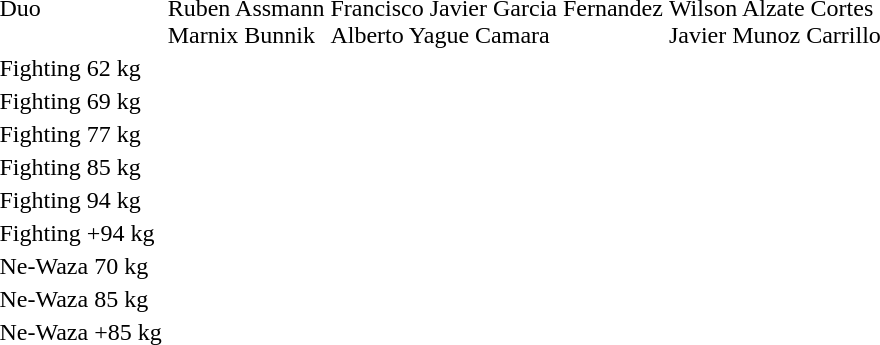<table>
<tr>
<td>Duo</td>
<td><br>Ruben Assmann<br>Marnix Bunnik</td>
<td><br>Francisco Javier Garcia Fernandez<br>Alberto Yague Camara</td>
<td><br>Wilson Alzate Cortes<br>Javier Munoz Carrillo</td>
</tr>
<tr>
<td>Fighting 62 kg</td>
<td></td>
<td></td>
<td></td>
</tr>
<tr>
<td>Fighting 69 kg</td>
<td></td>
<td></td>
<td></td>
</tr>
<tr>
<td>Fighting 77 kg</td>
<td></td>
<td></td>
<td></td>
</tr>
<tr>
<td>Fighting 85 kg</td>
<td></td>
<td></td>
<td></td>
</tr>
<tr>
<td>Fighting 94 kg</td>
<td></td>
<td></td>
<td></td>
</tr>
<tr>
<td>Fighting +94 kg</td>
<td></td>
<td></td>
<td></td>
</tr>
<tr>
<td>Ne-Waza 70 kg</td>
<td></td>
<td></td>
<td></td>
</tr>
<tr>
<td>Ne-Waza 85 kg</td>
<td></td>
<td></td>
<td></td>
</tr>
<tr>
<td>Ne-Waza +85 kg</td>
<td></td>
<td></td>
<td></td>
</tr>
</table>
